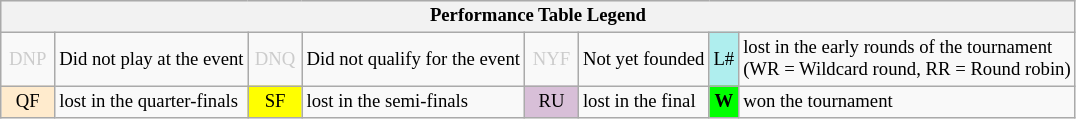<table class="wikitable" style="font-size:78%;">
<tr style="background:#efefef;">
<th colspan="8">Performance Table Legend</th>
</tr>
<tr>
<td style="color:#ccc; text-align:center; width:30px;">DNP</td>
<td>Did not play at the event</td>
<td style="color:#ccc; text-align:center; width:30px;">DNQ</td>
<td>Did not qualify for the event</td>
<td style="color:#ccc; text-align:center; width:30px;">NYF</td>
<td>Not yet founded</td>
<td style="text-align:center; background:#afeeee;">L#</td>
<td>lost in the early rounds of the tournament<br>(WR = Wildcard round, RR = Round robin)</td>
</tr>
<tr>
<td style="text-align:center; background:#ffebcd;">QF</td>
<td>lost in the quarter-finals</td>
<td style="text-align:center; background:yellow;">SF</td>
<td>lost in the semi-finals</td>
<td style="text-align:center; background:thistle;">RU</td>
<td>lost in the final</td>
<td style="text-align:center; background:#0f0;"><strong>W</strong></td>
<td>won the tournament</td>
</tr>
</table>
